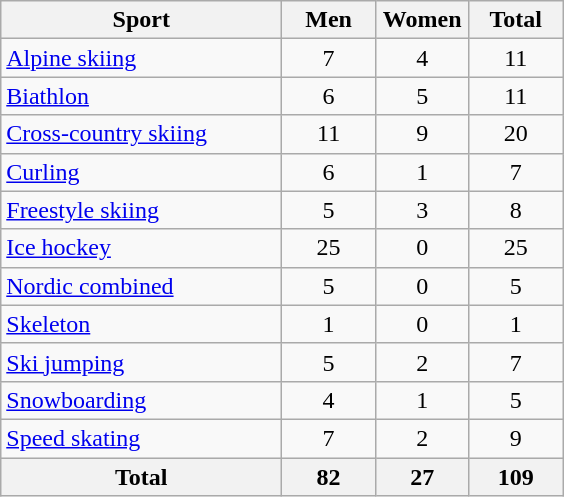<table class="wikitable sortable" style="text-align:center">
<tr>
<th width=180>Sport</th>
<th width=55>Men</th>
<th width=55>Women</th>
<th width=55>Total</th>
</tr>
<tr>
<td align=left><a href='#'>Alpine skiing</a></td>
<td>7</td>
<td>4</td>
<td>11</td>
</tr>
<tr>
<td align=left><a href='#'>Biathlon</a></td>
<td>6</td>
<td>5</td>
<td>11</td>
</tr>
<tr>
<td align=left><a href='#'>Cross-country skiing</a></td>
<td>11</td>
<td>9</td>
<td>20</td>
</tr>
<tr>
<td align=left><a href='#'>Curling</a></td>
<td>6</td>
<td>1</td>
<td>7</td>
</tr>
<tr>
<td align=left><a href='#'>Freestyle skiing</a></td>
<td>5</td>
<td>3</td>
<td>8</td>
</tr>
<tr>
<td align=left><a href='#'>Ice hockey</a></td>
<td>25</td>
<td>0</td>
<td>25</td>
</tr>
<tr>
<td align=left><a href='#'>Nordic combined</a></td>
<td>5</td>
<td>0</td>
<td>5</td>
</tr>
<tr>
<td align=left><a href='#'>Skeleton</a></td>
<td>1</td>
<td>0</td>
<td>1</td>
</tr>
<tr>
<td align=left><a href='#'>Ski jumping</a></td>
<td>5</td>
<td>2</td>
<td>7</td>
</tr>
<tr>
<td align=left><a href='#'>Snowboarding</a></td>
<td>4</td>
<td>1</td>
<td>5</td>
</tr>
<tr>
<td align=left><a href='#'>Speed skating</a></td>
<td>7</td>
<td>2</td>
<td>9</td>
</tr>
<tr>
<th>Total</th>
<th>82</th>
<th>27</th>
<th>109</th>
</tr>
</table>
